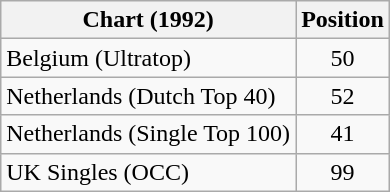<table class="wikitable sortable">
<tr>
<th>Chart (1992)</th>
<th>Position</th>
</tr>
<tr>
<td>Belgium (Ultratop)</td>
<td align="center">50</td>
</tr>
<tr>
<td>Netherlands (Dutch Top 40)</td>
<td align="center">52</td>
</tr>
<tr>
<td>Netherlands (Single Top 100)</td>
<td align="center">41</td>
</tr>
<tr>
<td>UK Singles (OCC)</td>
<td align="center">99</td>
</tr>
</table>
